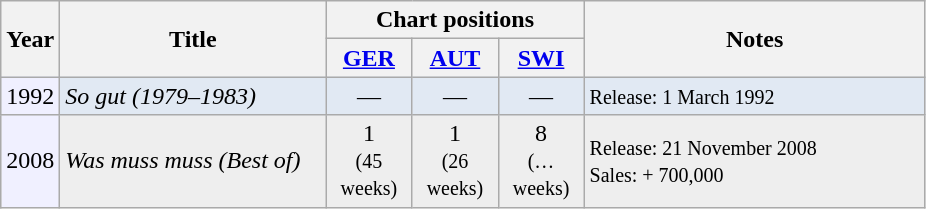<table class="wikitable">
<tr class="hintergrundfarbe8">
<th rowspan="2">Year</th>
<th width="170" rowspan="2">Title</th>
<th colspan="3">Chart positions</th>
<th width="220" rowspan="2">Notes</th>
</tr>
<tr class="hintergrundfarbe8">
<th width="50"><a href='#'>GER</a></th>
<th width="50"><a href='#'>AUT</a></th>
<th width="50"><a href='#'>SWI</a></th>
</tr>
<tr style="background:#E1E9F3">
<td bgcolor="#f0f0ff">1992</td>
<td><em>So gut (1979–1983)</em></td>
<td align="center" >—</td>
<td align="center" >—</td>
<td align="center" >—</td>
<td><small>Release: 1 March 1992</small></td>
</tr>
<tr style="background:#EEEEEE">
<td bgcolor="#f0f0ff">2008</td>
<td><em>Was muss muss (Best of)</em></td>
<td align="center" >1<br><small>(45 weeks)</small></td>
<td align="center" >1<br><small>(26 weeks)</small></td>
<td align="center" >8<br><small>(… weeks)</small></td>
<td><small>Release: 21 November 2008<br>Sales: + 700,000</small></td>
</tr>
</table>
